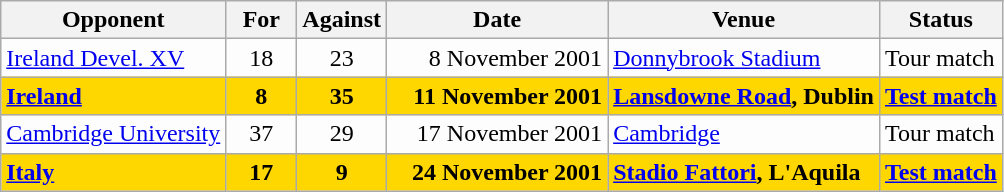<table class=wikitable>
<tr>
<th>Opponent</th>
<th>For</th>
<th>Against</th>
<th>Date</th>
<th>Venue</th>
<th>Status</th>
</tr>
<tr bgcolor=#fdfdfd>
<td><a href='#'>Ireland Devel. XV</a></td>
<td align=center width=40>18</td>
<td align=center width=40>23</td>
<td width=140 align=right>8 November 2001</td>
<td><a href='#'>Donnybrook Stadium</a></td>
<td>Tour match</td>
</tr>
<tr bgcolor=gold>
<td><strong><a href='#'>Ireland</a></strong></td>
<td align=center width=40><strong>8</strong></td>
<td align=center width=40><strong>35</strong></td>
<td width=140 align=right><strong>11 November 2001</strong></td>
<td><strong><a href='#'>Lansdowne Road</a>, Dublin</strong></td>
<td><strong><a href='#'>Test match</a></strong></td>
</tr>
<tr bgcolor=#fdfdfd>
<td><a href='#'>Cambridge University</a></td>
<td align=center width=40>37</td>
<td align=center width=40>29</td>
<td width=140 align=right>17 November 2001</td>
<td><a href='#'>Cambridge</a></td>
<td>Tour match</td>
</tr>
<tr bgcolor=gold>
<td><strong><a href='#'>Italy</a></strong></td>
<td align=center width=40><strong>17</strong></td>
<td align=center width=40><strong>9</strong></td>
<td width=140 align=right><strong>24 November 2001</strong></td>
<td><strong><a href='#'>Stadio Fattori</a>, L'Aquila</strong></td>
<td><strong><a href='#'>Test match</a></strong></td>
</tr>
</table>
